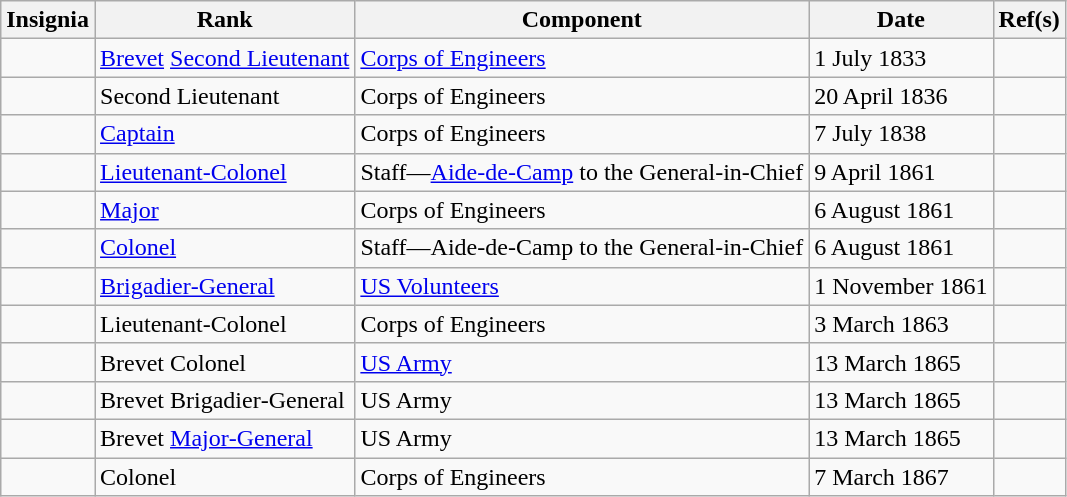<table class="wikitable">
<tr>
<th>Insignia</th>
<th>Rank</th>
<th>Component</th>
<th>Date</th>
<th>Ref(s)</th>
</tr>
<tr>
<td></td>
<td><a href='#'>Brevet</a> <a href='#'>Second Lieutenant</a></td>
<td><a href='#'>Corps of Engineers</a></td>
<td>1 July 1833</td>
<td></td>
</tr>
<tr>
<td></td>
<td>Second Lieutenant</td>
<td>Corps of Engineers</td>
<td>20 April 1836</td>
<td></td>
</tr>
<tr>
<td></td>
<td><a href='#'>Captain</a></td>
<td>Corps of Engineers</td>
<td>7 July 1838</td>
<td></td>
</tr>
<tr>
<td></td>
<td><a href='#'>Lieutenant‑Colonel</a></td>
<td>Staff—<a href='#'>Aide-de‑Camp</a> to the General-in‑Chief</td>
<td>9 April 1861</td>
<td></td>
</tr>
<tr>
<td></td>
<td><a href='#'>Major</a></td>
<td>Corps of Engineers</td>
<td>6 August 1861</td>
<td></td>
</tr>
<tr>
<td></td>
<td><a href='#'>Colonel</a></td>
<td>Staff—Aide-de‑Camp to the General-in‑Chief</td>
<td>6 August 1861</td>
<td></td>
</tr>
<tr>
<td></td>
<td><a href='#'>Brigadier‑General</a></td>
<td><a href='#'>US Volunteers</a></td>
<td>1 November 1861</td>
<td></td>
</tr>
<tr>
<td></td>
<td>Lieutenant-Colonel</td>
<td>Corps of Engineers</td>
<td>3 March 1863</td>
<td></td>
</tr>
<tr>
<td></td>
<td>Brevet Colonel</td>
<td><a href='#'>US Army</a></td>
<td>13 March 1865</td>
<td></td>
</tr>
<tr>
<td></td>
<td>Brevet Brigadier‑General</td>
<td>US Army</td>
<td>13 March 1865</td>
<td></td>
</tr>
<tr>
<td></td>
<td>Brevet <a href='#'>Major‑General</a></td>
<td>US Army</td>
<td>13 March 1865</td>
<td></td>
</tr>
<tr>
<td></td>
<td>Colonel</td>
<td>Corps of Engineers</td>
<td>7 March 1867</td>
<td></td>
</tr>
</table>
